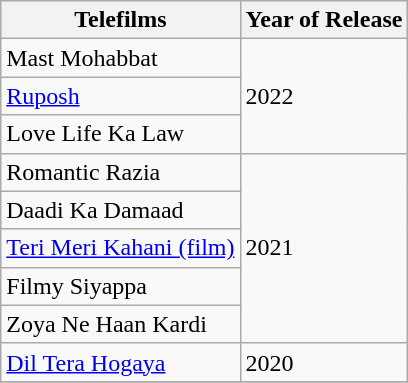<table class="wikitable sortable">
<tr>
<th>Telefilms</th>
<th>Year of Release</th>
</tr>
<tr>
<td>Mast Mohabbat</td>
<td rowspan="3">2022</td>
</tr>
<tr>
<td><a href='#'>Ruposh</a></td>
</tr>
<tr>
<td>Love Life Ka Law</td>
</tr>
<tr>
<td>Romantic Razia</td>
<td rowspan="5">2021</td>
</tr>
<tr>
<td>Daadi Ka Damaad </td>
</tr>
<tr>
<td><a href='#'>Teri Meri Kahani (film)</a></td>
</tr>
<tr>
<td>Filmy Siyappa </td>
</tr>
<tr>
<td>Zoya Ne Haan Kardi </td>
</tr>
<tr>
<td><a href='#'>Dil Tera Hogaya</a></td>
<td>2020</td>
</tr>
<tr>
</tr>
</table>
